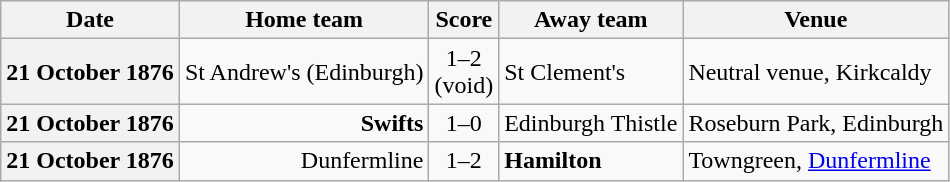<table class="wikitable football-result-list" style="max-width: 80em; text-align: center">
<tr>
<th scope="col">Date</th>
<th scope="col">Home team</th>
<th scope="col">Score</th>
<th scope="col">Away team</th>
<th scope="col">Venue</th>
</tr>
<tr>
<th scope="row">21 October 1876</th>
<td align=right>St Andrew's (Edinburgh)</td>
<td>1–2<br>(void)</td>
<td align=left>St Clement's</td>
<td align=left>Neutral venue, Kirkcaldy</td>
</tr>
<tr>
<th scope="row">21 October 1876</th>
<td align=right><strong>Swifts</strong></td>
<td>1–0</td>
<td align=left>Edinburgh Thistle</td>
<td align=left>Roseburn Park, Edinburgh</td>
</tr>
<tr>
<th scope="row">21 October 1876</th>
<td align=right>Dunfermline</td>
<td>1–2</td>
<td align=left><strong>Hamilton</strong></td>
<td align=left>Towngreen, <a href='#'>Dunfermline</a></td>
</tr>
</table>
